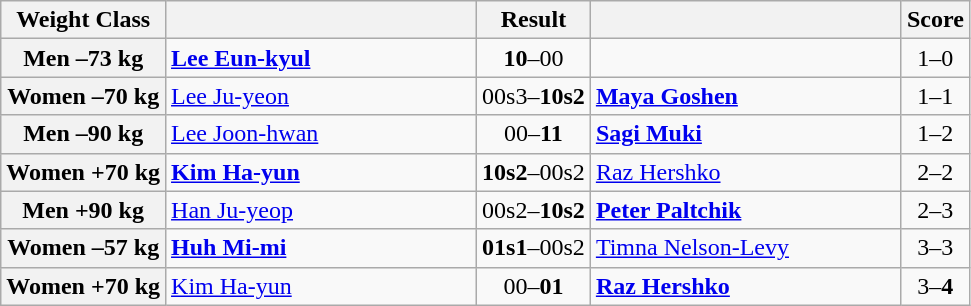<table class="wikitable">
<tr>
<th>Weight Class</th>
<th style="width: 200px;"></th>
<th>Result</th>
<th style="width: 200px;"></th>
<th>Score</th>
</tr>
<tr>
<th>Men –73 kg</th>
<td><strong><a href='#'>Lee Eun-kyul</a></strong></td>
<td align=center><strong>10</strong>–00</td>
<td></td>
<td align=center>1–0</td>
</tr>
<tr>
<th>Women –70 kg</th>
<td><a href='#'>Lee Ju-yeon</a></td>
<td align=center>00s3–<strong>10s2</strong></td>
<td><strong><a href='#'>Maya Goshen</a></strong></td>
<td align=center>1–1</td>
</tr>
<tr>
<th>Men –90 kg</th>
<td><a href='#'>Lee Joon-hwan</a></td>
<td align=center>00–<strong>11</strong></td>
<td><strong><a href='#'>Sagi Muki</a></strong></td>
<td align=center>1–2</td>
</tr>
<tr>
<th>Women +70 kg</th>
<td><strong><a href='#'>Kim Ha-yun</a></strong></td>
<td align=center><strong>10s2</strong>–00s2</td>
<td><a href='#'>Raz Hershko</a></td>
<td align=center>2–2</td>
</tr>
<tr>
<th>Men +90 kg</th>
<td><a href='#'>Han Ju-yeop</a></td>
<td align=center>00s2–<strong>10s2</strong></td>
<td><strong><a href='#'>Peter Paltchik</a></strong></td>
<td align=center>2–3</td>
</tr>
<tr>
<th>Women –57 kg</th>
<td><strong><a href='#'>Huh Mi-mi</a></strong></td>
<td align=center><strong>01s1</strong>–00s2</td>
<td><a href='#'>Timna Nelson-Levy</a></td>
<td align=center>3–3</td>
</tr>
<tr>
<th>Women +70 kg</th>
<td><a href='#'>Kim Ha-yun</a></td>
<td align=center>00–<strong>01</strong></td>
<td><strong><a href='#'>Raz Hershko</a></strong></td>
<td align=center>3–<strong>4</strong></td>
</tr>
</table>
